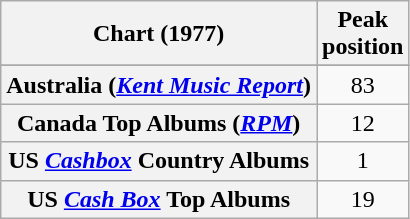<table class="wikitable sortable plainrowheaders" style="text-align:left">
<tr>
<th scope="col">Chart (1977)</th>
<th scope="col">Peak<br>position</th>
</tr>
<tr>
</tr>
<tr>
</tr>
<tr>
<th scope="row">Australia (<em><a href='#'>Kent Music Report</a></em>)</th>
<td align="center">83</td>
</tr>
<tr>
<th scope="row">Canada Top Albums (<em><a href='#'>RPM</a></em>)</th>
<td align="center">12</td>
</tr>
<tr>
<th scope="row">US <em><a href='#'>Cashbox</a></em> Country Albums</th>
<td align="center">1</td>
</tr>
<tr>
<th scope="row">US <em><a href='#'>Cash Box</a></em> Top Albums </th>
<td align="center">19</td>
</tr>
</table>
